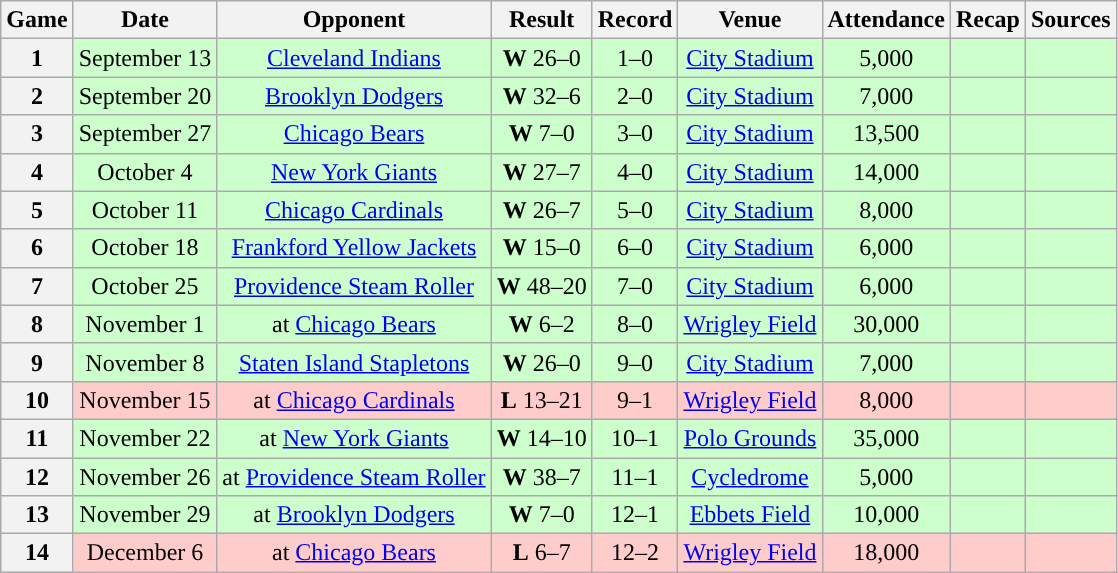<table class="wikitable" style="text-align:center">
<tr>
<th>Game</th>
<th>Date</th>
<th>Opponent</th>
<th>Result</th>
<th>Record</th>
<th>Venue</th>
<th>Attendance</th>
<th>Recap</th>
<th>Sources</th>
</tr>
<tr style="background:#cfc">
<th>1</th>
<td>September 13</td>
<td><a href='#'>Cleveland Indians</a></td>
<td><strong>W</strong> 26–0</td>
<td>1–0</td>
<td><a href='#'>City Stadium</a></td>
<td>5,000</td>
<td></td>
<td></td>
</tr>
<tr style="background:#cfc">
<th>2</th>
<td>September 20</td>
<td><a href='#'>Brooklyn Dodgers</a></td>
<td><strong>W</strong> 32–6</td>
<td>2–0</td>
<td><a href='#'>City Stadium</a></td>
<td>7,000</td>
<td></td>
<td></td>
</tr>
<tr style="background:#cfc">
<th>3</th>
<td>September 27</td>
<td><a href='#'>Chicago Bears</a></td>
<td><strong>W</strong> 7–0</td>
<td>3–0</td>
<td><a href='#'>City Stadium</a></td>
<td>13,500</td>
<td></td>
<td></td>
</tr>
<tr style="background:#cfc">
<th>4</th>
<td>October 4</td>
<td><a href='#'>New York Giants</a></td>
<td><strong>W</strong> 27–7</td>
<td>4–0</td>
<td><a href='#'>City Stadium</a></td>
<td>14,000</td>
<td></td>
<td></td>
</tr>
<tr style="background:#cfc">
<th>5</th>
<td>October 11</td>
<td><a href='#'>Chicago Cardinals</a></td>
<td><strong>W</strong> 26–7</td>
<td>5–0</td>
<td><a href='#'>City Stadium</a></td>
<td>8,000</td>
<td></td>
<td></td>
</tr>
<tr style="background:#cfc">
<th>6</th>
<td>October 18</td>
<td><a href='#'>Frankford Yellow Jackets</a></td>
<td><strong>W</strong> 15–0</td>
<td>6–0</td>
<td><a href='#'>City Stadium</a></td>
<td>6,000</td>
<td></td>
<td></td>
</tr>
<tr style="background:#cfc">
<th>7</th>
<td>October 25</td>
<td><a href='#'>Providence Steam Roller</a></td>
<td><strong>W</strong> 48–20</td>
<td>7–0</td>
<td><a href='#'>City Stadium</a></td>
<td>6,000</td>
<td></td>
<td></td>
</tr>
<tr style="background:#cfc">
<th>8</th>
<td>November 1</td>
<td>at <a href='#'>Chicago Bears</a></td>
<td><strong>W</strong> 6–2</td>
<td>8–0</td>
<td><a href='#'>Wrigley Field</a></td>
<td>30,000</td>
<td></td>
<td></td>
</tr>
<tr style="background:#cfc">
<th>9</th>
<td>November 8</td>
<td><a href='#'>Staten Island Stapletons</a></td>
<td><strong>W</strong> 26–0</td>
<td>9–0</td>
<td><a href='#'>City Stadium</a></td>
<td>7,000</td>
<td></td>
<td></td>
</tr>
<tr style="background:#fcc">
<th>10</th>
<td>November 15</td>
<td>at <a href='#'>Chicago Cardinals</a></td>
<td><strong>L</strong> 13–21</td>
<td>9–1</td>
<td><a href='#'>Wrigley Field</a></td>
<td>8,000</td>
<td></td>
<td></td>
</tr>
<tr style="background:#cfc">
<th>11</th>
<td>November 22</td>
<td>at <a href='#'>New York Giants</a></td>
<td><strong>W</strong> 14–10</td>
<td>10–1</td>
<td><a href='#'>Polo Grounds</a></td>
<td>35,000</td>
<td></td>
<td></td>
</tr>
<tr style="background:#cfc">
<th>12</th>
<td>November 26</td>
<td>at <a href='#'>Providence Steam Roller</a></td>
<td><strong>W</strong> 38–7</td>
<td>11–1</td>
<td><a href='#'>Cycledrome</a></td>
<td>5,000</td>
<td></td>
<td></td>
</tr>
<tr style="background:#cfc">
<th>13</th>
<td>November 29</td>
<td>at <a href='#'>Brooklyn Dodgers</a></td>
<td><strong>W</strong> 7–0</td>
<td>12–1</td>
<td><a href='#'>Ebbets Field</a></td>
<td>10,000</td>
<td></td>
<td></td>
</tr>
<tr style="background:#fcc">
<th>14</th>
<td>December 6</td>
<td>at <a href='#'>Chicago Bears</a></td>
<td><strong>L</strong> 6–7</td>
<td>12–2</td>
<td><a href='#'>Wrigley Field</a></td>
<td>18,000</td>
<td></td>
<td></td>
</tr>
</table>
